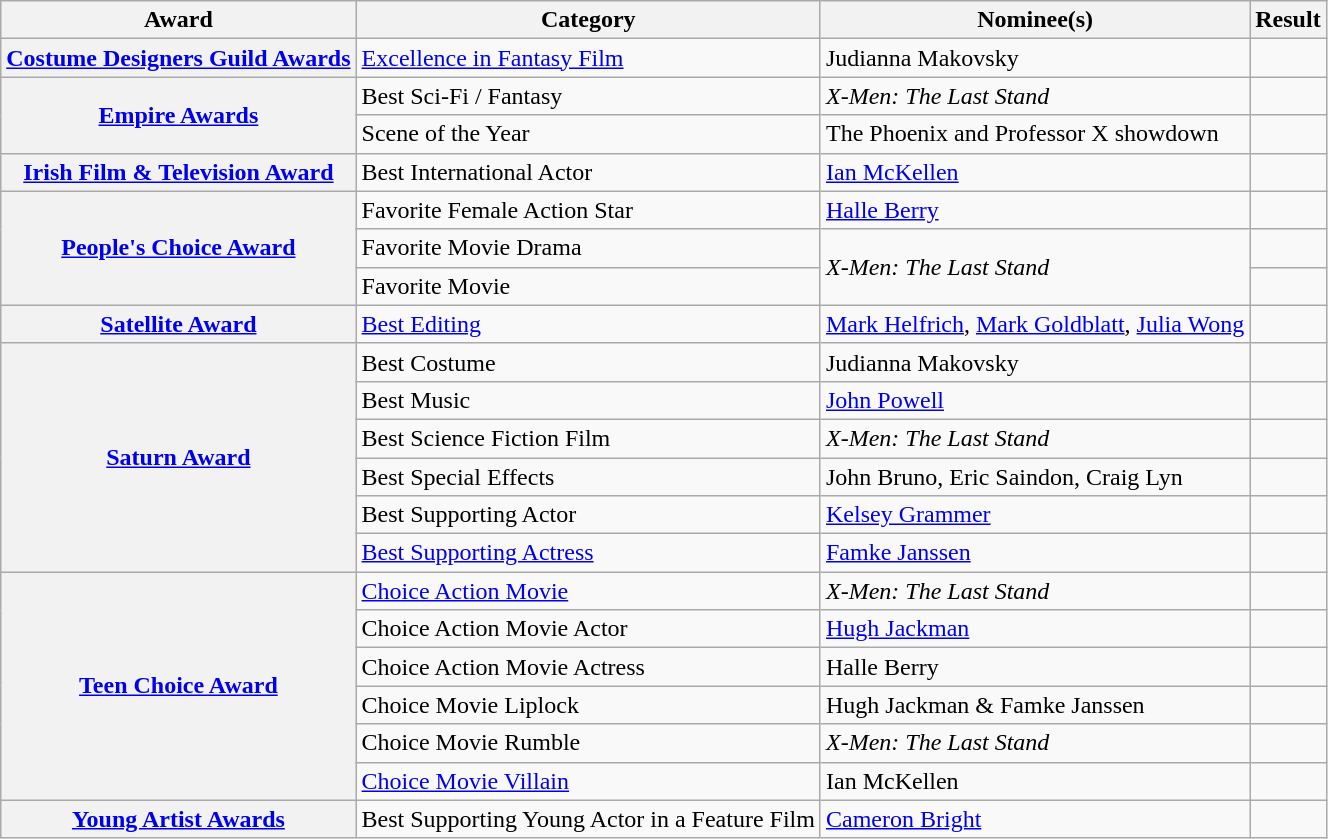<table class="wikitable plainrowheaders sortable">
<tr>
<th scope="col">Award</th>
<th scope="col">Category</th>
<th scope="col">Nominee(s)</th>
<th scope="col">Result</th>
</tr>
<tr>
<th scope="row"><a href='#'>Costume Designers Guild Awards</a></th>
<td><a href='#'>Excellence in Fantasy Film</a></td>
<td data-sort-value="Makovsky, Judianna">Judianna Makovsky</td>
<td></td>
</tr>
<tr>
<th rowspan="2" scope="row"><a href='#'>Empire Awards</a></th>
<td>Best Sci-Fi / Fantasy</td>
<td><em>X-Men: The Last Stand</em></td>
<td></td>
</tr>
<tr>
<td>Scene of the Year</td>
<td data-sort-value="Phoenix and Professor X showdown, The">The Phoenix and Professor X showdown</td>
<td></td>
</tr>
<tr>
<th scope="row"><a href='#'>Irish Film & Television Award</a></th>
<td>Best International Actor</td>
<td data-sort-value="McKellen, Ian"><a href='#'>Ian McKellen</a></td>
<td></td>
</tr>
<tr>
<th rowspan="3" scope="row"><a href='#'>People's Choice Award</a></th>
<td>Favorite Female Action Star</td>
<td data-sort-value="Berry, Halle"><a href='#'>Halle Berry</a></td>
<td></td>
</tr>
<tr>
<td>Favorite Movie Drama</td>
<td rowspan="2"><em>X-Men: The Last Stand</em></td>
<td></td>
</tr>
<tr>
<td>Favorite Movie</td>
<td></td>
</tr>
<tr>
<th scope="row"><a href='#'>Satellite Award</a></th>
<td><a href='#'>Best Editing</a></td>
<td data-sort-value="Helfrich, Mark, Mark Goldblatt, Julia Wong"><a href='#'>Mark Helfrich</a>, <a href='#'>Mark Goldblatt</a>, <a href='#'>Julia Wong</a></td>
<td></td>
</tr>
<tr>
<th scope="row" rowspan="6"><a href='#'>Saturn Award</a></th>
<td>Best Costume</td>
<td data-sort-value="Makovsky, Judianna">Judianna Makovsky</td>
<td></td>
</tr>
<tr>
<td>Best Music</td>
<td data-sort-value="Powell, John"><a href='#'>John Powell</a></td>
<td></td>
</tr>
<tr>
<td>Best Science Fiction Film</td>
<td><em>X-Men: The Last Stand</em></td>
<td></td>
</tr>
<tr>
<td>Best Special Effects</td>
<td data-sort-value="Bruno, John, Eric Saindon, Craig Lyn">John Bruno, Eric Saindon, Craig Lyn</td>
<td></td>
</tr>
<tr>
<td>Best Supporting Actor</td>
<td data-sort-value="Grammer, Kelsey"><a href='#'>Kelsey Grammer</a></td>
<td></td>
</tr>
<tr>
<td><a href='#'>Best Supporting Actress</a></td>
<td data-sort-value="Janssen, Famke"><a href='#'>Famke Janssen</a></td>
<td></td>
</tr>
<tr>
<th scope="row" rowspan="6"><a href='#'>Teen Choice Award</a></th>
<td><a href='#'>Choice Action Movie</a></td>
<td><em>X-Men: The Last Stand</em></td>
<td></td>
</tr>
<tr>
<td>Choice Action Movie Actor</td>
<td data-sort-value="Jackman, Hugh"><a href='#'>Hugh Jackman</a></td>
<td></td>
</tr>
<tr>
<td>Choice Action Movie Actress</td>
<td data-sort-value="Berry, Halle">Halle Berry</td>
<td></td>
</tr>
<tr>
<td>Choice Movie Liplock</td>
<td>Hugh Jackman & Famke Janssen</td>
<td></td>
</tr>
<tr>
<td>Choice Movie Rumble</td>
<td><em>X-Men: The Last Stand</em></td>
<td></td>
</tr>
<tr>
<td><a href='#'>Choice Movie Villain</a></td>
<td data-sort-value="McKellen, Ian">Ian McKellen</td>
<td></td>
</tr>
<tr>
<th scope="row"><a href='#'>Young Artist Awards</a></th>
<td>Best Supporting Young Actor in a Feature Film</td>
<td data-sort-value="Bright, Cameron"><a href='#'>Cameron Bright</a></td>
<td></td>
</tr>
</table>
